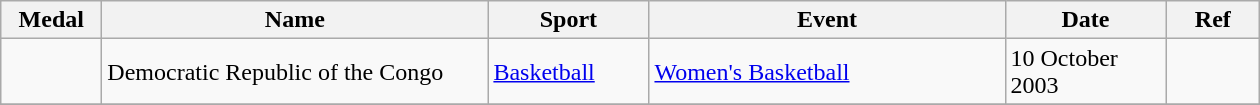<table class="wikitable sortable" style="font-size:100%">
<tr>
<th width="60">Medal</th>
<th width="250">Name</th>
<th width="100">Sport</th>
<th width="230">Event</th>
<th width="100">Date</th>
<th width="55">Ref</th>
</tr>
<tr>
<td></td>
<td>Democratic Republic of the Congo</td>
<td><a href='#'>Basketball</a></td>
<td><a href='#'>Women's Basketball</a></td>
<td>10 October 2003</td>
<td></td>
</tr>
<tr>
</tr>
</table>
